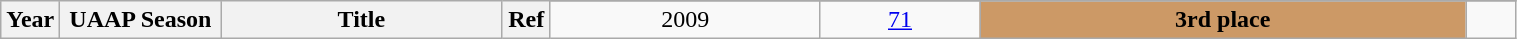<table class="wikitable sortable" style="text-align:center" width="80%">
<tr>
<th style="width:5px;" rowspan="2">Year</th>
<th style="width:100px;" rowspan="2">UAAP Season</th>
<th style="width:180px;" rowspan="2">Title</th>
<th style="width:25px;" rowspan="2">Ref</th>
</tr>
<tr>
<td>2009</td>
<td><a href='#'>71</a></td>
<td style="background:#CC9966;"><strong>3rd place</strong></td>
<td></td>
</tr>
</table>
